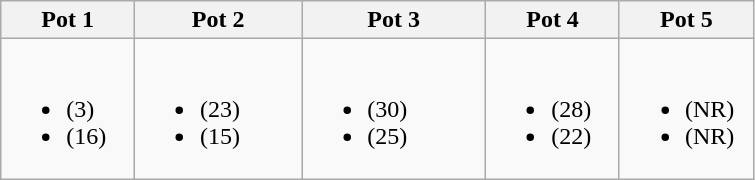<table class="wikitable">
<tr>
<th width=16%>Pot 1</th>
<th width=20%>Pot 2</th>
<th width=22%>Pot 3</th>
<th width=16%>Pot 4</th>
<th width=16%>Pot 5</th>
</tr>
<tr style="vertical-align: top;">
<td><br><ul><li> (3)</li><li> (16)</li></ul></td>
<td><br><ul><li> (23)</li><li> (15)</li></ul></td>
<td><br><ul><li> (30)</li><li> (25)</li></ul></td>
<td><br><ul><li> (28)</li><li> (22)</li></ul></td>
<td><br><ul><li> (NR)</li><li> (NR)</li></ul></td>
</tr>
</table>
